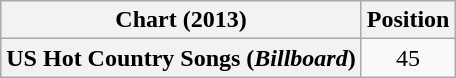<table class="wikitable sortable plainrowheaders" style="text-align:center">
<tr>
<th scope="col">Chart (2013)</th>
<th scope="col">Position</th>
</tr>
<tr>
<th scope="row">US Hot Country Songs (<em>Billboard</em>)</th>
<td>45</td>
</tr>
</table>
